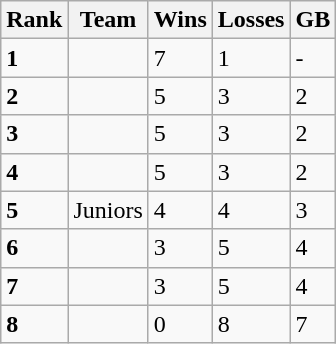<table class="wikitable">
<tr>
<th>Rank</th>
<th>Team</th>
<th>Wins</th>
<th>Losses</th>
<th>GB</th>
</tr>
<tr>
<td><strong>1</strong></td>
<td></td>
<td>7</td>
<td>1</td>
<td>-</td>
</tr>
<tr>
<td><strong>2</strong></td>
<td></td>
<td>5</td>
<td>3</td>
<td>2</td>
</tr>
<tr>
<td><strong>3</strong></td>
<td></td>
<td>5</td>
<td>3</td>
<td>2</td>
</tr>
<tr>
<td><strong>4</strong></td>
<td></td>
<td>5</td>
<td>3</td>
<td>2</td>
</tr>
<tr>
<td><strong>5</strong></td>
<td> Juniors</td>
<td>4</td>
<td>4</td>
<td>3</td>
</tr>
<tr>
<td><strong>6</strong></td>
<td></td>
<td>3</td>
<td>5</td>
<td>4</td>
</tr>
<tr>
<td><strong>7</strong></td>
<td></td>
<td>3</td>
<td>5</td>
<td>4</td>
</tr>
<tr>
<td><strong>8</strong></td>
<td></td>
<td>0</td>
<td>8</td>
<td>7</td>
</tr>
</table>
